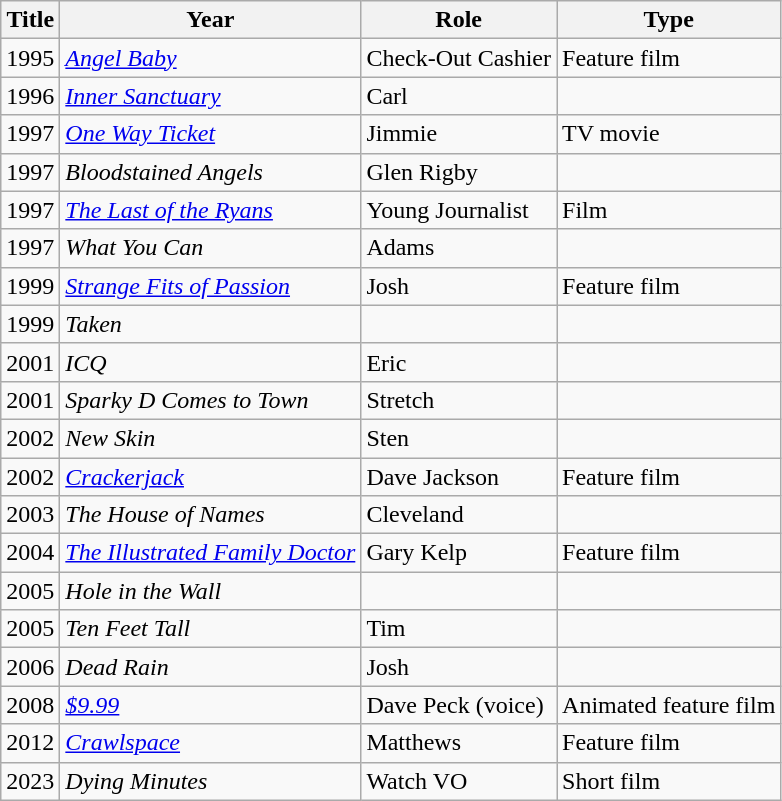<table class="wikitable">
<tr>
<th>Title</th>
<th>Year</th>
<th>Role</th>
<th>Type</th>
</tr>
<tr>
<td>1995</td>
<td><em><a href='#'>Angel Baby</a></em></td>
<td>Check-Out Cashier</td>
<td>Feature film</td>
</tr>
<tr>
<td>1996</td>
<td><em><a href='#'>Inner Sanctuary</a></em></td>
<td>Carl</td>
<td></td>
</tr>
<tr>
<td>1997</td>
<td><em><a href='#'>One Way Ticket</a></em></td>
<td>Jimmie</td>
<td>TV movie</td>
</tr>
<tr>
<td>1997</td>
<td><em>Bloodstained Angels</em></td>
<td>Glen Rigby</td>
<td></td>
</tr>
<tr>
<td>1997</td>
<td><em><a href='#'>The Last of the Ryans</a></em></td>
<td>Young Journalist</td>
<td>Film</td>
</tr>
<tr>
<td>1997</td>
<td><em>What You Can</em></td>
<td>Adams</td>
<td></td>
</tr>
<tr>
<td>1999</td>
<td><em><a href='#'>Strange Fits of Passion</a></em></td>
<td>Josh</td>
<td>Feature film</td>
</tr>
<tr>
<td>1999</td>
<td><em>Taken</em></td>
<td></td>
<td></td>
</tr>
<tr>
<td>2001</td>
<td><em>ICQ</em></td>
<td>Eric</td>
<td></td>
</tr>
<tr>
<td>2001</td>
<td><em>Sparky D Comes to Town</em></td>
<td>Stretch</td>
<td></td>
</tr>
<tr>
<td>2002</td>
<td><em>New Skin</em></td>
<td>Sten</td>
<td></td>
</tr>
<tr>
<td>2002</td>
<td><em><a href='#'>Crackerjack</a></em></td>
<td>Dave Jackson</td>
<td>Feature film</td>
</tr>
<tr>
<td>2003</td>
<td><em>The House of Names</em></td>
<td>Cleveland</td>
<td></td>
</tr>
<tr>
<td>2004</td>
<td><em><a href='#'>The Illustrated Family Doctor</a></em></td>
<td>Gary Kelp</td>
<td>Feature film</td>
</tr>
<tr>
<td>2005</td>
<td><em>Hole in the Wall</em></td>
<td></td>
<td></td>
</tr>
<tr>
<td>2005</td>
<td><em>Ten Feet Tall</em></td>
<td>Tim</td>
<td></td>
</tr>
<tr>
<td>2006</td>
<td><em>Dead Rain</em></td>
<td>Josh</td>
<td></td>
</tr>
<tr>
<td>2008</td>
<td><em><a href='#'>$9.99</a></em></td>
<td>Dave Peck (voice)</td>
<td>Animated feature film</td>
</tr>
<tr>
<td>2012</td>
<td><em><a href='#'>Crawlspace</a></em></td>
<td>Matthews</td>
<td>Feature film</td>
</tr>
<tr>
<td>2023</td>
<td><em>Dying Minutes</em></td>
<td>Watch VO</td>
<td>Short film</td>
</tr>
</table>
